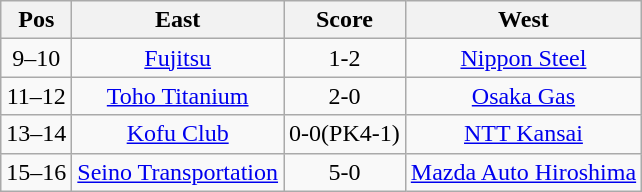<table class="wikitable" style="text-align: center;">
<tr>
<th>Pos</th>
<th>East</th>
<th>Score</th>
<th>West</th>
</tr>
<tr>
<td>9–10</td>
<td><a href='#'>Fujitsu</a></td>
<td>1-2</td>
<td><a href='#'>Nippon Steel</a></td>
</tr>
<tr>
<td>11–12</td>
<td><a href='#'>Toho Titanium</a></td>
<td>2-0</td>
<td><a href='#'>Osaka Gas</a></td>
</tr>
<tr>
<td>13–14</td>
<td><a href='#'>Kofu Club</a></td>
<td>0-0(PK4-1)</td>
<td><a href='#'>NTT Kansai</a></td>
</tr>
<tr>
<td>15–16</td>
<td><a href='#'>Seino Transportation</a></td>
<td>5-0</td>
<td><a href='#'>Mazda Auto Hiroshima</a></td>
</tr>
</table>
